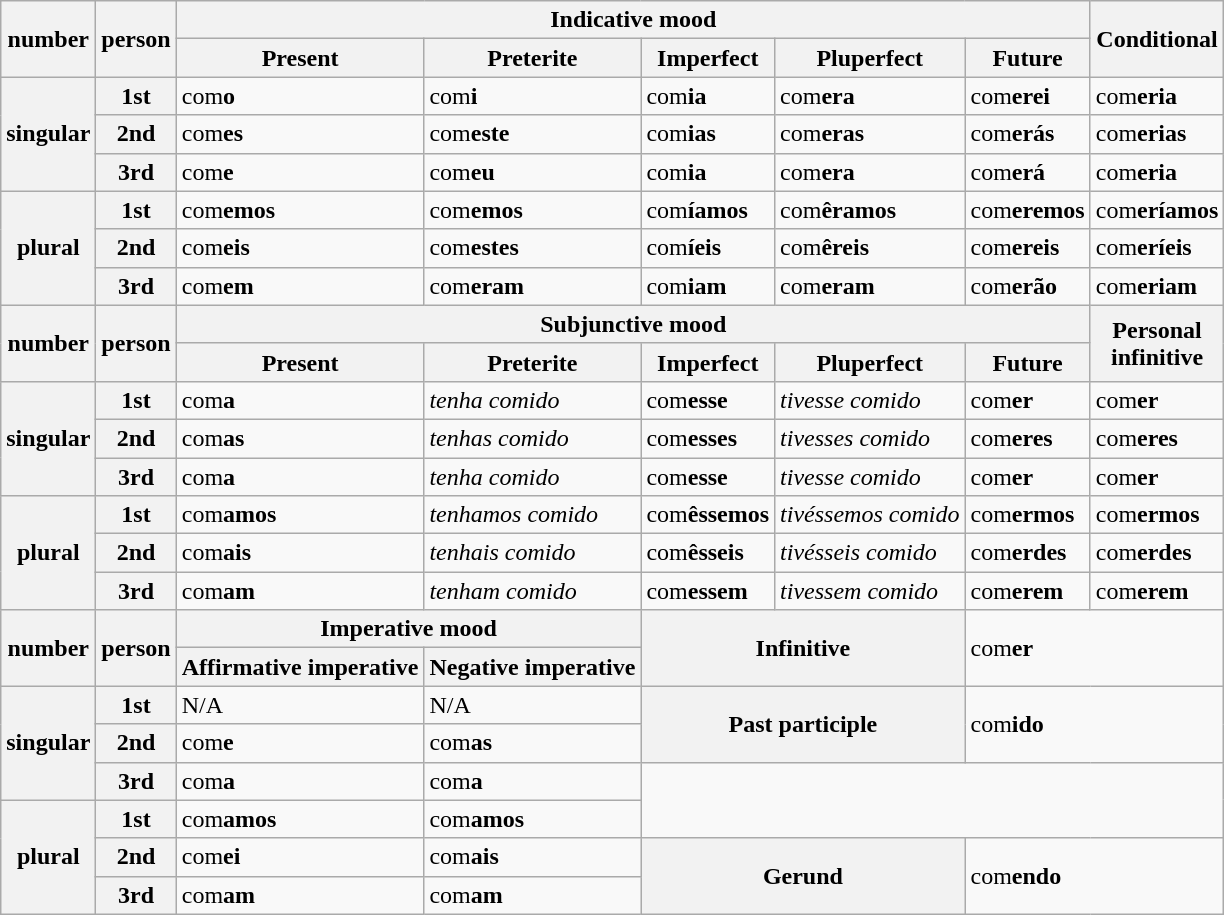<table class="wikitable">
<tr>
<th rowspan="2">number</th>
<th rowspan="2">person</th>
<th colspan="5">Indicative mood</th>
<th rowspan="2">Conditional</th>
</tr>
<tr>
<th>Present</th>
<th>Preterite</th>
<th>Imperfect</th>
<th>Pluperfect</th>
<th>Future</th>
</tr>
<tr>
<th rowspan="3">singular</th>
<th>1st</th>
<td>com<strong>o</strong></td>
<td>com<strong>i</strong></td>
<td>com<strong>ia</strong></td>
<td>com<strong>era</strong></td>
<td>com<strong>erei</strong></td>
<td>com<strong>eria</strong></td>
</tr>
<tr>
<th>2nd</th>
<td>com<strong>es</strong></td>
<td>com<strong>este</strong></td>
<td>com<strong>ias</strong></td>
<td>com<strong>eras</strong></td>
<td>com<strong>erás</strong></td>
<td>com<strong>erias</strong></td>
</tr>
<tr>
<th>3rd</th>
<td>com<strong>e</strong></td>
<td>com<strong>eu</strong></td>
<td>com<strong>ia</strong></td>
<td>com<strong>era</strong></td>
<td>com<strong>erá</strong></td>
<td>com<strong>eria</strong></td>
</tr>
<tr>
<th rowspan="3">plural</th>
<th>1st</th>
<td>com<strong>emos</strong></td>
<td>com<strong>emos</strong></td>
<td>com<strong>íamos</strong></td>
<td>com<strong>êramos</strong></td>
<td>com<strong>eremos</strong></td>
<td>com<strong>eríamos</strong></td>
</tr>
<tr>
<th>2nd</th>
<td>com<strong>eis</strong></td>
<td>com<strong>estes</strong></td>
<td>com<strong>íeis</strong></td>
<td>com<strong>êreis</strong></td>
<td>com<strong>ereis</strong></td>
<td>com<strong>eríeis</strong></td>
</tr>
<tr>
<th>3rd</th>
<td>com<strong>em</strong></td>
<td>com<strong>eram</strong></td>
<td>com<strong>iam</strong></td>
<td>com<strong>eram</strong></td>
<td>com<strong>erão</strong></td>
<td>com<strong>eriam</strong></td>
</tr>
<tr>
<th rowspan="2">number</th>
<th rowspan="2">person</th>
<th colspan="5">Subjunctive mood</th>
<th rowspan="2">Personal <br> infinitive</th>
</tr>
<tr>
<th>Present</th>
<th>Preterite</th>
<th>Imperfect</th>
<th>Pluperfect</th>
<th>Future</th>
</tr>
<tr>
<th rowspan="3">singular</th>
<th>1st</th>
<td>com<strong>a</strong></td>
<td><em>tenha comido</em></td>
<td>com<strong>esse</strong></td>
<td><em>tivesse comido</em></td>
<td>com<strong>er</strong></td>
<td>com<strong>er</strong></td>
</tr>
<tr>
<th>2nd</th>
<td>com<strong>as</strong></td>
<td><em>tenhas comido</em></td>
<td>com<strong>esses</strong></td>
<td><em>tivesses comido</em></td>
<td>com<strong>eres</strong></td>
<td>com<strong>eres</strong></td>
</tr>
<tr>
<th>3rd</th>
<td>com<strong>a</strong></td>
<td><em>tenha comido</em></td>
<td>com<strong>esse</strong></td>
<td><em>tivesse comido</em></td>
<td>com<strong>er</strong></td>
<td>com<strong>er</strong></td>
</tr>
<tr>
<th rowspan="3">plural</th>
<th>1st</th>
<td>com<strong>amos</strong></td>
<td><em>tenhamos comido</em></td>
<td>com<strong>êssemos</strong></td>
<td><em>tivéssemos comido</em></td>
<td>com<strong>ermos</strong></td>
<td>com<strong>ermos</strong></td>
</tr>
<tr>
<th>2nd</th>
<td>com<strong>ais</strong></td>
<td><em>tenhais comido</em></td>
<td>com<strong>êsseis</strong></td>
<td><em>tivésseis comido</em></td>
<td>com<strong>erdes</strong></td>
<td>com<strong>erdes</strong></td>
</tr>
<tr>
<th>3rd</th>
<td>com<strong>am</strong></td>
<td><em>tenham comido</em></td>
<td>com<strong>essem</strong></td>
<td><em>tivessem comido</em></td>
<td>com<strong>erem</strong></td>
<td>com<strong>erem</strong></td>
</tr>
<tr>
<th rowspan="2">number</th>
<th rowspan="2">person</th>
<th colspan="2">Imperative mood</th>
<th colspan="2" rowspan="2">Infinitive</th>
<td colspan="2" rowspan="2">com<strong>er</strong></td>
</tr>
<tr>
<th>Affirmative imperative</th>
<th>Negative imperative</th>
</tr>
<tr>
<th rowspan="3">singular</th>
<th>1st</th>
<td>N/A</td>
<td>N/A</td>
<th colspan="2" rowspan="2">Past participle</th>
<td colspan="2" rowspan="2">com<strong>ido</strong></td>
</tr>
<tr>
<th>2nd</th>
<td>com<strong>e</strong></td>
<td>com<strong>as</strong></td>
</tr>
<tr>
<th>3rd</th>
<td>com<strong>a</strong></td>
<td>com<strong>a</strong></td>
</tr>
<tr>
<th rowspan="3">plural</th>
<th>1st</th>
<td>com<strong>amos</strong></td>
<td>com<strong>amos</strong></td>
</tr>
<tr>
<th>2nd</th>
<td>com<strong>ei</strong></td>
<td>com<strong>ais</strong></td>
<th colspan="2" rowspan="2">Gerund</th>
<td colspan="2" rowspan="2">com<strong>endo</strong></td>
</tr>
<tr>
<th>3rd</th>
<td>com<strong>am</strong></td>
<td>com<strong>am</strong></td>
</tr>
</table>
